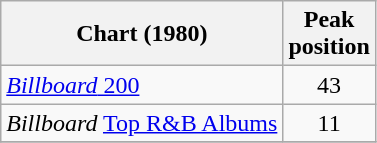<table class="wikitable">
<tr>
<th>Chart (1980)</th>
<th>Peak<br>position</th>
</tr>
<tr>
<td><a href='#'><em>Billboard</em> 200</a></td>
<td align=center>43</td>
</tr>
<tr>
<td><em>Billboard</em> <a href='#'>Top R&B Albums</a></td>
<td align=center>11</td>
</tr>
<tr>
</tr>
</table>
